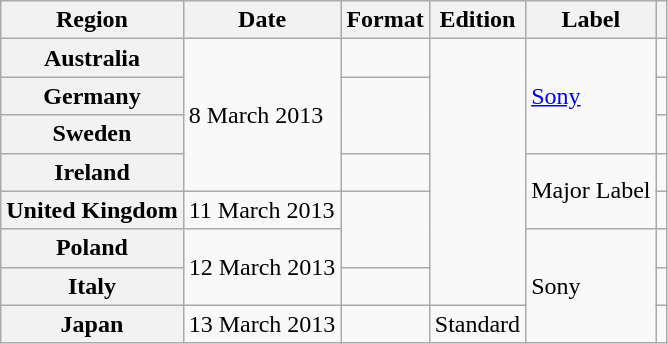<table class="wikitable plainrowheaders">
<tr>
<th scope="col">Region</th>
<th scope="col">Date</th>
<th scope="col">Format</th>
<th scope="col">Edition</th>
<th scope="col">Label</th>
<th scope="col"></th>
</tr>
<tr>
<th scope="row">Australia</th>
<td rowspan="4">8 March 2013</td>
<td></td>
<td rowspan="7"></td>
<td rowspan="3"><a href='#'>Sony</a></td>
<td align="center"></td>
</tr>
<tr>
<th scope="row">Germany</th>
<td rowspan="2"></td>
<td align="center"></td>
</tr>
<tr>
<th scope="row">Sweden</th>
<td align="center"></td>
</tr>
<tr>
<th scope="row">Ireland</th>
<td></td>
<td rowspan="2">Major Label</td>
<td align="center"></td>
</tr>
<tr>
<th scope="row">United Kingdom</th>
<td>11 March 2013</td>
<td rowspan="2"></td>
<td align="center"></td>
</tr>
<tr>
<th scope="row">Poland</th>
<td rowspan="2">12 March 2013</td>
<td rowspan="3">Sony</td>
<td align="center"></td>
</tr>
<tr>
<th scope="row">Italy</th>
<td></td>
<td align="center"></td>
</tr>
<tr>
<th scope="row">Japan</th>
<td>13 March 2013</td>
<td></td>
<td>Standard</td>
<td align="center"></td>
</tr>
</table>
